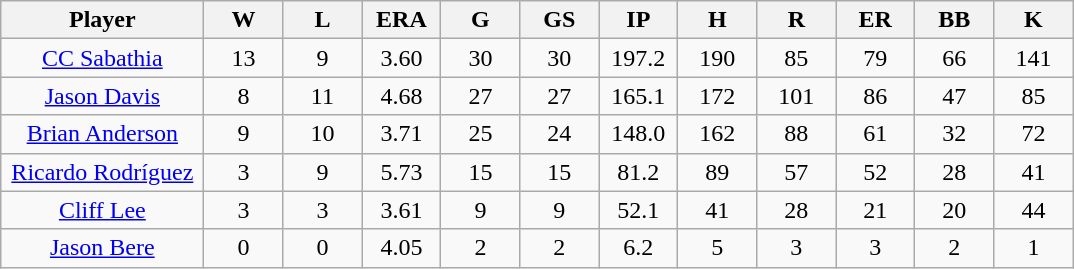<table class="wikitable sortable">
<tr>
<th bgcolor="#DDDDFF" width="18%">Player</th>
<th bgcolor="#DDDDFF" width="7%">W</th>
<th bgcolor="#DDDDFF" width="7%">L</th>
<th bgcolor="#DDDDFF" width="7%">ERA</th>
<th bgcolor="#DDDDFF" width="7%">G</th>
<th bgcolor="#DDDDFF" width="7%">GS</th>
<th bgcolor="#DDDDFF" width="7%">IP</th>
<th bgcolor="#DDDDFF" width="7%">H</th>
<th bgcolor="#DDDDFF" width="7%">R</th>
<th bgcolor="#DDDDFF" width="7%">ER</th>
<th bgcolor="#DDDDFF" width="7%">BB</th>
<th bgcolor="#DDDDFF" width="7%">K</th>
</tr>
<tr align="center">
<td><a href='#'>CC Sabathia</a></td>
<td>13</td>
<td>9</td>
<td>3.60</td>
<td>30</td>
<td>30</td>
<td>197.2</td>
<td>190</td>
<td>85</td>
<td>79</td>
<td>66</td>
<td>141</td>
</tr>
<tr align="center">
<td><a href='#'>Jason Davis</a></td>
<td>8</td>
<td>11</td>
<td>4.68</td>
<td>27</td>
<td>27</td>
<td>165.1</td>
<td>172</td>
<td>101</td>
<td>86</td>
<td>47</td>
<td>85</td>
</tr>
<tr align="center">
<td><a href='#'>Brian Anderson</a></td>
<td>9</td>
<td>10</td>
<td>3.71</td>
<td>25</td>
<td>24</td>
<td>148.0</td>
<td>162</td>
<td>88</td>
<td>61</td>
<td>32</td>
<td>72</td>
</tr>
<tr align="center">
<td><a href='#'>Ricardo Rodríguez</a></td>
<td>3</td>
<td>9</td>
<td>5.73</td>
<td>15</td>
<td>15</td>
<td>81.2</td>
<td>89</td>
<td>57</td>
<td>52</td>
<td>28</td>
<td>41</td>
</tr>
<tr align="center">
<td><a href='#'>Cliff Lee</a></td>
<td>3</td>
<td>3</td>
<td>3.61</td>
<td>9</td>
<td>9</td>
<td>52.1</td>
<td>41</td>
<td>28</td>
<td>21</td>
<td>20</td>
<td>44</td>
</tr>
<tr align="center">
<td><a href='#'>Jason Bere</a></td>
<td>0</td>
<td>0</td>
<td>4.05</td>
<td>2</td>
<td>2</td>
<td>6.2</td>
<td>5</td>
<td>3</td>
<td>3</td>
<td>2</td>
<td>1</td>
</tr>
</table>
